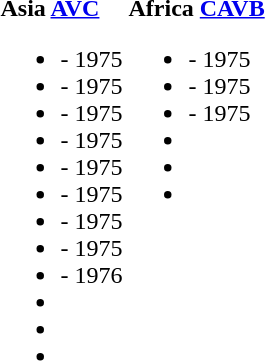<table width 100%>
<tr>
<td valign="top"><br><strong>Asia <a href='#'>AVC</a></strong><ul><li> - 1975</li><li> - 1975</li><li> - 1975</li><li> - 1975</li><li> - 1975</li><li> - 1975</li><li> - 1975</li><li> - 1975</li><li> - 1976</li><li></li><li></li><li></li></ul></td>
<td valign="top"><br><strong>Africa <a href='#'>CAVB</a></strong><ul><li> - 1975</li><li> - 1975</li><li> - 1975</li><li></li><li></li><li></li></ul></td>
</tr>
</table>
